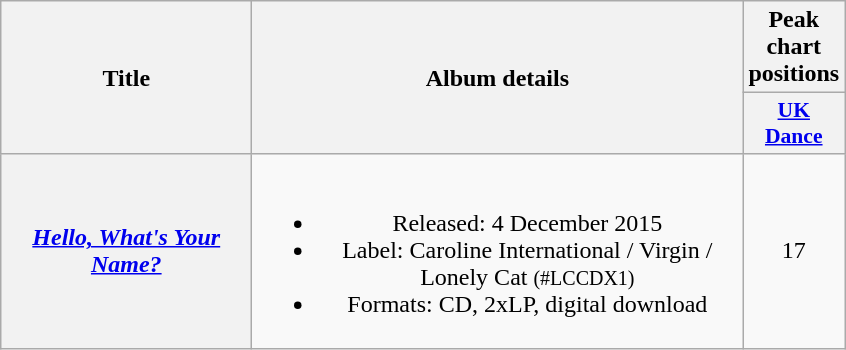<table class="wikitable plainrowheaders" style="text-align:center;">
<tr>
<th scope="col" rowspan="2" style="width:10em;">Title</th>
<th scope="col" rowspan="2" style="width:20em;">Album details</th>
<th scope="col" colspan="1">Peak chart positions</th>
</tr>
<tr>
<th scope="col" style="width:3em;font-size:90%;"><a href='#'>UK<br>Dance</a><br></th>
</tr>
<tr>
<th scope="row"><em><a href='#'>Hello, What's Your Name?</a></em></th>
<td><br><ul><li>Released: 4 December 2015</li><li>Label: Caroline International / Virgin / Lonely Cat <small>(#LCCDX1)</small></li><li>Formats: CD, 2xLP, digital download</li></ul></td>
<td>17</td>
</tr>
</table>
